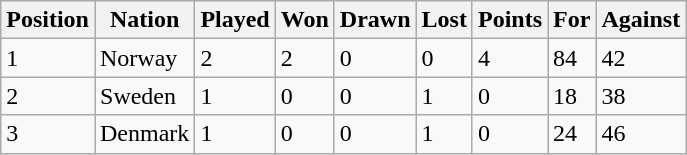<table class="sortable wikitable">
<tr>
<th>Position</th>
<th>Nation</th>
<th>Played</th>
<th>Won</th>
<th>Drawn</th>
<th>Lost</th>
<th>Points</th>
<th>For</th>
<th>Against</th>
</tr>
<tr>
<td>1</td>
<td>Norway</td>
<td>2</td>
<td>2</td>
<td>0</td>
<td>0</td>
<td>4</td>
<td>84</td>
<td>42</td>
</tr>
<tr>
<td>2</td>
<td>Sweden</td>
<td>1</td>
<td>0</td>
<td>0</td>
<td>1</td>
<td>0</td>
<td>18</td>
<td>38</td>
</tr>
<tr>
<td>3</td>
<td>Denmark</td>
<td>1</td>
<td>0</td>
<td>0</td>
<td>1</td>
<td>0</td>
<td>24</td>
<td>46</td>
</tr>
</table>
